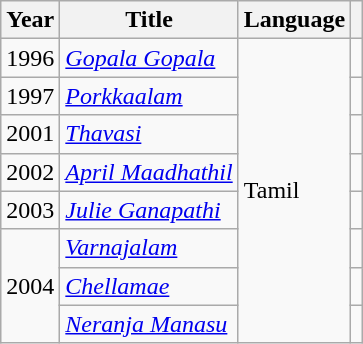<table class="wikitable sortable">
<tr>
<th scope="col">Year</th>
<th scope="col">Title</th>
<th scope="col">Language</th>
<th class="unsortable" scope="col"></th>
</tr>
<tr>
<td>1996</td>
<td><em><a href='#'>Gopala Gopala</a></em></td>
<td rowspan="8">Tamil</td>
<td></td>
</tr>
<tr>
<td>1997</td>
<td><em><a href='#'>Porkkaalam</a></em></td>
<td></td>
</tr>
<tr>
<td>2001</td>
<td><em><a href='#'>Thavasi</a></em></td>
<td></td>
</tr>
<tr>
<td>2002</td>
<td><em><a href='#'>April Maadhathil</a></em></td>
<td></td>
</tr>
<tr>
<td>2003</td>
<td><em><a href='#'>Julie Ganapathi</a></em></td>
<td></td>
</tr>
<tr>
<td rowspan="3">2004</td>
<td><em><a href='#'>Varnajalam</a></em></td>
<td></td>
</tr>
<tr>
<td><em><a href='#'>Chellamae</a></em></td>
<td></td>
</tr>
<tr>
<td><em><a href='#'>Neranja Manasu</a></em></td>
<td></td>
</tr>
</table>
